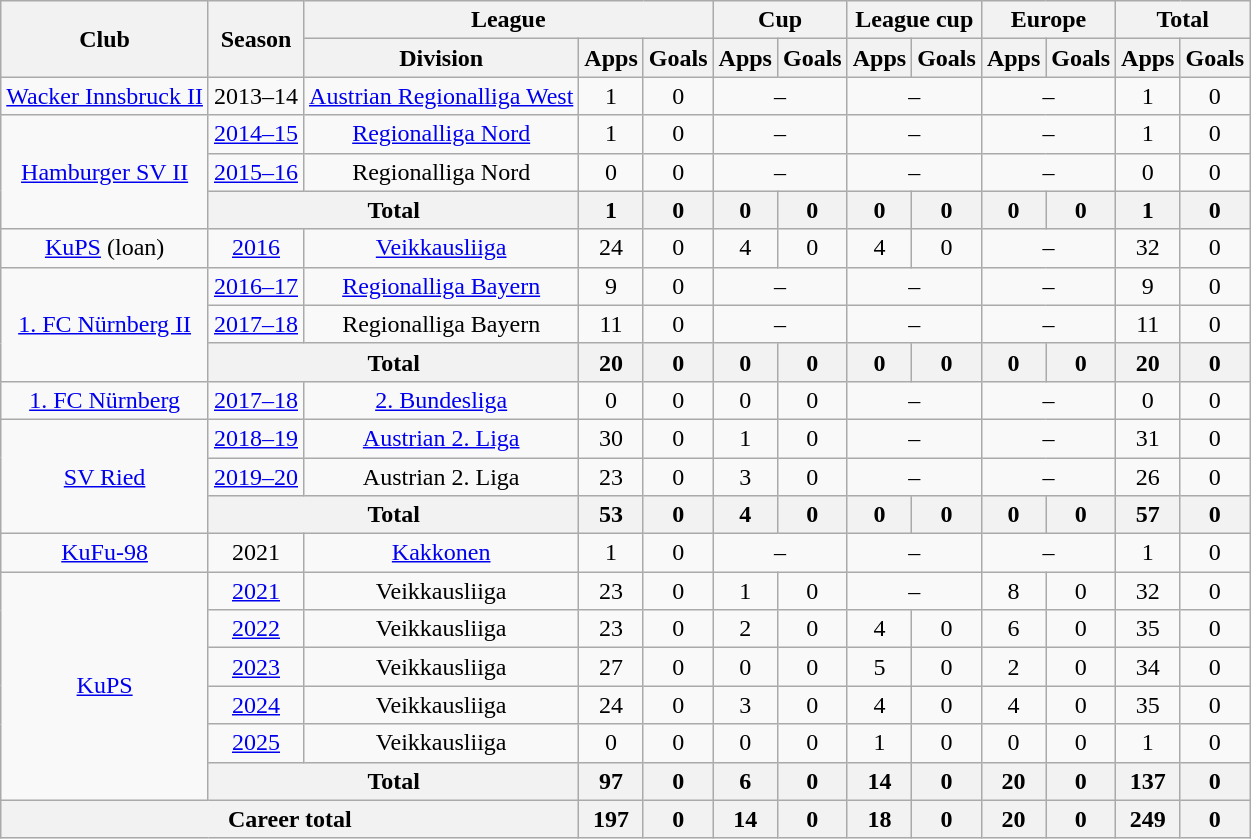<table class="wikitable" style="text-align:center">
<tr>
<th rowspan="2">Club</th>
<th rowspan="2">Season</th>
<th colspan="3">League</th>
<th colspan="2">Cup</th>
<th colspan="2">League cup</th>
<th colspan="2">Europe</th>
<th colspan="2">Total</th>
</tr>
<tr>
<th>Division</th>
<th>Apps</th>
<th>Goals</th>
<th>Apps</th>
<th>Goals</th>
<th>Apps</th>
<th>Goals</th>
<th>Apps</th>
<th>Goals</th>
<th>Apps</th>
<th>Goals</th>
</tr>
<tr>
<td><a href='#'>Wacker Innsbruck II</a></td>
<td>2013–14</td>
<td><a href='#'>Austrian Regionalliga West</a></td>
<td>1</td>
<td>0</td>
<td colspan=2>–</td>
<td colspan=2>–</td>
<td colspan=2>–</td>
<td>1</td>
<td>0</td>
</tr>
<tr>
<td rowspan=3><a href='#'>Hamburger SV II</a></td>
<td><a href='#'>2014–15</a></td>
<td><a href='#'>Regionalliga Nord</a></td>
<td>1</td>
<td>0</td>
<td colspan=2>–</td>
<td colspan=2>–</td>
<td colspan=2>–</td>
<td>1</td>
<td>0</td>
</tr>
<tr>
<td><a href='#'>2015–16</a></td>
<td>Regionalliga Nord</td>
<td>0</td>
<td>0</td>
<td colspan=2>–</td>
<td colspan=2>–</td>
<td colspan=2>–</td>
<td>0</td>
<td>0</td>
</tr>
<tr>
<th colspan=2>Total</th>
<th>1</th>
<th>0</th>
<th>0</th>
<th>0</th>
<th>0</th>
<th>0</th>
<th>0</th>
<th>0</th>
<th>1</th>
<th>0</th>
</tr>
<tr>
<td><a href='#'>KuPS</a> (loan)</td>
<td><a href='#'>2016</a></td>
<td><a href='#'>Veikkausliiga</a></td>
<td>24</td>
<td>0</td>
<td>4</td>
<td>0</td>
<td>4</td>
<td>0</td>
<td colspan=2>–</td>
<td>32</td>
<td>0</td>
</tr>
<tr>
<td rowspan=3><a href='#'>1. FC Nürnberg II</a></td>
<td><a href='#'>2016–17</a></td>
<td><a href='#'>Regionalliga Bayern</a></td>
<td>9</td>
<td>0</td>
<td colspan=2>–</td>
<td colspan=2>–</td>
<td colspan=2>–</td>
<td>9</td>
<td>0</td>
</tr>
<tr>
<td><a href='#'>2017–18</a></td>
<td>Regionalliga Bayern</td>
<td>11</td>
<td>0</td>
<td colspan=2>–</td>
<td colspan=2>–</td>
<td colspan=2>–</td>
<td>11</td>
<td>0</td>
</tr>
<tr>
<th colspan=2>Total</th>
<th>20</th>
<th>0</th>
<th>0</th>
<th>0</th>
<th>0</th>
<th>0</th>
<th>0</th>
<th>0</th>
<th>20</th>
<th>0</th>
</tr>
<tr>
<td><a href='#'>1. FC Nürnberg</a></td>
<td><a href='#'>2017–18</a></td>
<td><a href='#'>2. Bundesliga</a></td>
<td>0</td>
<td>0</td>
<td>0</td>
<td>0</td>
<td colspan=2>–</td>
<td colspan=2>–</td>
<td>0</td>
<td>0</td>
</tr>
<tr>
<td rowspan=3><a href='#'>SV Ried</a></td>
<td><a href='#'>2018–19</a></td>
<td><a href='#'>Austrian 2. Liga</a></td>
<td>30</td>
<td>0</td>
<td>1</td>
<td>0</td>
<td colspan=2>–</td>
<td colspan=2>–</td>
<td>31</td>
<td>0</td>
</tr>
<tr>
<td><a href='#'>2019–20</a></td>
<td>Austrian 2. Liga</td>
<td>23</td>
<td>0</td>
<td>3</td>
<td>0</td>
<td colspan=2>–</td>
<td colspan=2>–</td>
<td>26</td>
<td>0</td>
</tr>
<tr>
<th colspan=2>Total</th>
<th>53</th>
<th>0</th>
<th>4</th>
<th>0</th>
<th>0</th>
<th>0</th>
<th>0</th>
<th>0</th>
<th>57</th>
<th>0</th>
</tr>
<tr>
<td><a href='#'>KuFu-98</a></td>
<td>2021</td>
<td><a href='#'>Kakkonen</a></td>
<td>1</td>
<td>0</td>
<td colspan=2>–</td>
<td colspan=2>–</td>
<td colspan=2>–</td>
<td>1</td>
<td>0</td>
</tr>
<tr>
<td rowspan=6><a href='#'>KuPS</a></td>
<td><a href='#'>2021</a></td>
<td>Veikkausliiga</td>
<td>23</td>
<td>0</td>
<td>1</td>
<td>0</td>
<td colspan=2>–</td>
<td>8</td>
<td>0</td>
<td>32</td>
<td>0</td>
</tr>
<tr>
<td><a href='#'>2022</a></td>
<td>Veikkausliiga</td>
<td>23</td>
<td>0</td>
<td>2</td>
<td>0</td>
<td>4</td>
<td>0</td>
<td>6</td>
<td>0</td>
<td>35</td>
<td>0</td>
</tr>
<tr>
<td><a href='#'>2023</a></td>
<td>Veikkausliiga</td>
<td>27</td>
<td>0</td>
<td>0</td>
<td>0</td>
<td>5</td>
<td>0</td>
<td>2</td>
<td>0</td>
<td>34</td>
<td>0</td>
</tr>
<tr>
<td><a href='#'>2024</a></td>
<td>Veikkausliiga</td>
<td>24</td>
<td>0</td>
<td>3</td>
<td>0</td>
<td>4</td>
<td>0</td>
<td>4</td>
<td>0</td>
<td>35</td>
<td>0</td>
</tr>
<tr>
<td><a href='#'>2025</a></td>
<td>Veikkausliiga</td>
<td>0</td>
<td>0</td>
<td>0</td>
<td>0</td>
<td>1</td>
<td>0</td>
<td>0</td>
<td>0</td>
<td>1</td>
<td>0</td>
</tr>
<tr>
<th colspan=2>Total</th>
<th>97</th>
<th>0</th>
<th>6</th>
<th>0</th>
<th>14</th>
<th>0</th>
<th>20</th>
<th>0</th>
<th>137</th>
<th>0</th>
</tr>
<tr>
<th colspan="3">Career total</th>
<th>197</th>
<th>0</th>
<th>14</th>
<th>0</th>
<th>18</th>
<th>0</th>
<th>20</th>
<th>0</th>
<th>249</th>
<th>0</th>
</tr>
</table>
